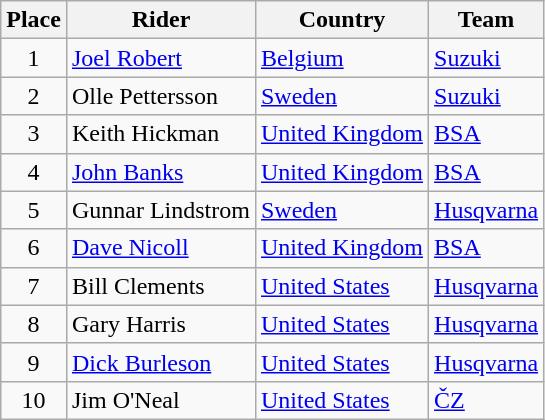<table class="wikitable">
<tr>
<th>Place</th>
<th>Rider</th>
<th>Country</th>
<th>Team</th>
</tr>
<tr>
<td align="center">1</td>
<td> <a href='#'>Joel Robert</a></td>
<td><a href='#'>Belgium</a></td>
<td><a href='#'>Suzuki</a></td>
</tr>
<tr>
<td align="center">2</td>
<td> Olle Pettersson</td>
<td><a href='#'>Sweden</a></td>
<td><a href='#'>Suzuki</a></td>
</tr>
<tr>
<td align="center">3</td>
<td> Keith Hickman</td>
<td><a href='#'>United Kingdom</a></td>
<td><a href='#'>BSA</a></td>
</tr>
<tr>
<td align="center">4</td>
<td> <a href='#'>John Banks</a></td>
<td><a href='#'>United Kingdom</a></td>
<td><a href='#'>BSA</a></td>
</tr>
<tr>
<td align="center">5</td>
<td> Gunnar Lindstrom</td>
<td><a href='#'>Sweden</a></td>
<td><a href='#'>Husqvarna</a></td>
</tr>
<tr>
<td align="center">6</td>
<td> <a href='#'>Dave Nicoll</a></td>
<td><a href='#'>United Kingdom</a></td>
<td><a href='#'>BSA</a></td>
</tr>
<tr>
<td align="center">7</td>
<td> Bill Clements</td>
<td><a href='#'>United States</a></td>
<td><a href='#'>Husqvarna</a></td>
</tr>
<tr>
<td align="center">8</td>
<td> Gary Harris</td>
<td><a href='#'>United States</a></td>
<td><a href='#'>Husqvarna</a></td>
</tr>
<tr>
<td align="center">9</td>
<td> <a href='#'>Dick Burleson</a></td>
<td><a href='#'>United States</a></td>
<td><a href='#'>Husqvarna</a></td>
</tr>
<tr>
<td align="center">10</td>
<td> Jim O'Neal</td>
<td><a href='#'>United States</a></td>
<td><a href='#'>ČZ</a></td>
</tr>
</table>
